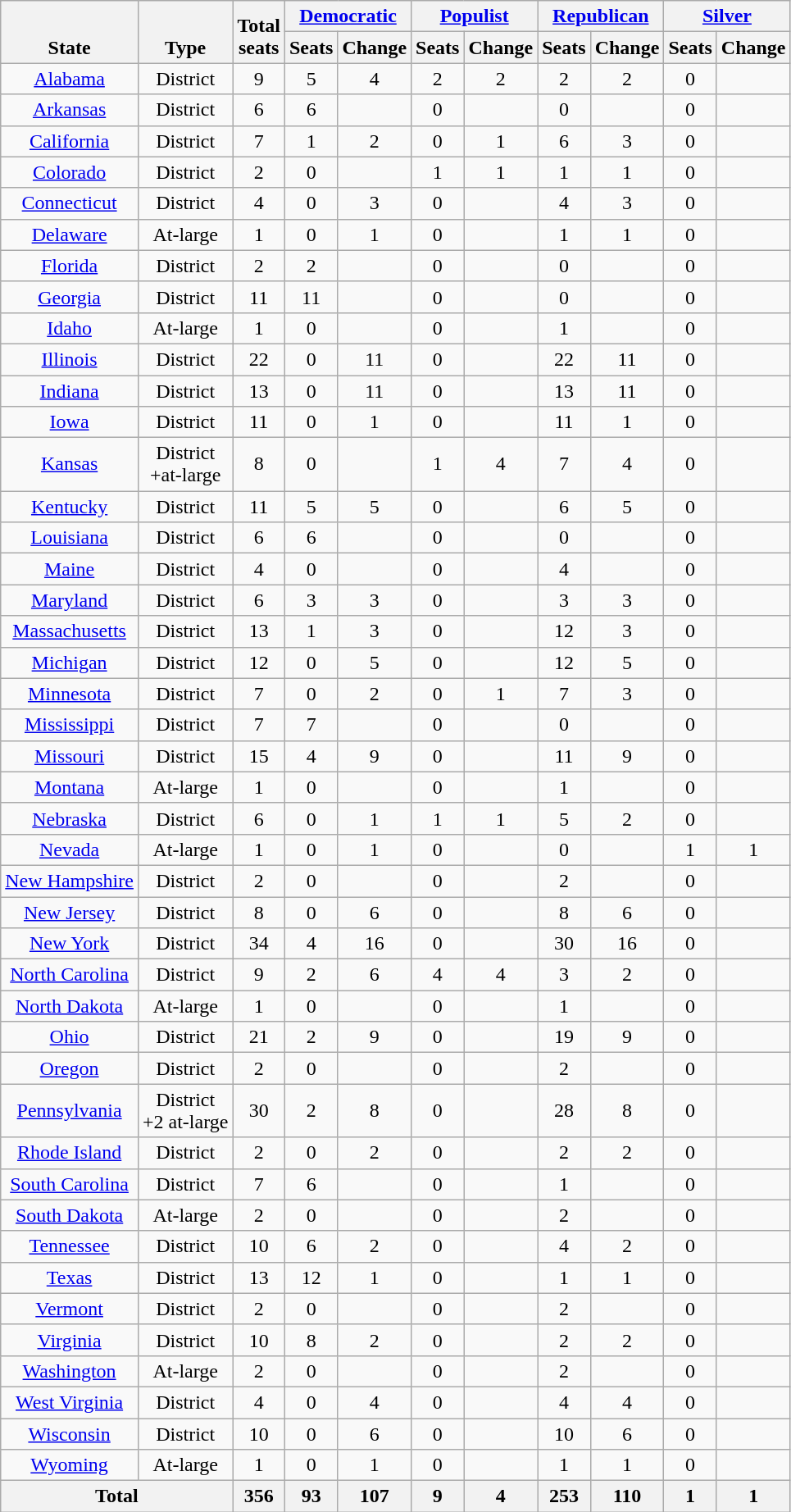<table class="wikitable sortable" style="text-align:center">
<tr valign=bottom>
<th rowspan=2>State</th>
<th rowspan=2>Type</th>
<th rowspan=2>Total<br>seats</th>
<th colspan=2 ><a href='#'>Democratic</a></th>
<th colspan=2 ><a href='#'>Populist</a></th>
<th colspan=2 ><a href='#'>Republican</a></th>
<th colspan=2 ><a href='#'>Silver</a></th>
</tr>
<tr class=small>
<th>Seats</th>
<th>Change</th>
<th>Seats</th>
<th>Change</th>
<th>Seats</th>
<th>Change</th>
<th>Seats</th>
<th>Change</th>
</tr>
<tr>
<td><a href='#'>Alabama</a></td>
<td>District</td>
<td>9</td>
<td>5</td>
<td> 4</td>
<td>2</td>
<td> 2</td>
<td>2</td>
<td> 2</td>
<td>0</td>
<td></td>
</tr>
<tr>
<td><a href='#'>Arkansas</a></td>
<td>District</td>
<td>6</td>
<td>6</td>
<td></td>
<td>0</td>
<td></td>
<td>0</td>
<td></td>
<td>0</td>
<td></td>
</tr>
<tr>
<td><a href='#'>California</a></td>
<td>District</td>
<td>7</td>
<td>1</td>
<td> 2</td>
<td>0</td>
<td> 1</td>
<td>6</td>
<td> 3</td>
<td>0</td>
<td></td>
</tr>
<tr>
<td><a href='#'>Colorado</a></td>
<td>District</td>
<td>2</td>
<td>0</td>
<td></td>
<td>1</td>
<td> 1</td>
<td>1</td>
<td> 1</td>
<td>0</td>
<td></td>
</tr>
<tr>
<td><a href='#'>Connecticut</a></td>
<td>District</td>
<td>4</td>
<td>0</td>
<td> 3</td>
<td>0</td>
<td></td>
<td>4</td>
<td> 3</td>
<td>0</td>
<td></td>
</tr>
<tr>
<td><a href='#'>Delaware</a></td>
<td>At-large</td>
<td>1</td>
<td>0</td>
<td> 1</td>
<td>0</td>
<td></td>
<td>1</td>
<td> 1</td>
<td>0</td>
<td></td>
</tr>
<tr>
<td><a href='#'>Florida</a></td>
<td>District</td>
<td>2</td>
<td>2</td>
<td></td>
<td>0</td>
<td></td>
<td>0</td>
<td></td>
<td>0</td>
<td></td>
</tr>
<tr>
<td><a href='#'>Georgia</a></td>
<td>District</td>
<td>11</td>
<td>11</td>
<td></td>
<td>0</td>
<td></td>
<td>0</td>
<td></td>
<td>0</td>
<td></td>
</tr>
<tr>
<td><a href='#'>Idaho</a></td>
<td>At-large</td>
<td>1</td>
<td>0</td>
<td></td>
<td>0</td>
<td></td>
<td>1</td>
<td></td>
<td>0</td>
<td></td>
</tr>
<tr>
<td><a href='#'>Illinois</a></td>
<td>District</td>
<td>22</td>
<td>0</td>
<td> 11</td>
<td>0</td>
<td></td>
<td>22</td>
<td> 11</td>
<td>0</td>
<td></td>
</tr>
<tr>
<td><a href='#'>Indiana</a></td>
<td>District</td>
<td>13</td>
<td>0</td>
<td> 11</td>
<td>0</td>
<td></td>
<td>13</td>
<td> 11</td>
<td>0</td>
<td></td>
</tr>
<tr>
<td><a href='#'>Iowa</a></td>
<td>District</td>
<td>11</td>
<td>0</td>
<td> 1</td>
<td>0</td>
<td></td>
<td>11</td>
<td> 1</td>
<td>0</td>
<td></td>
</tr>
<tr>
<td><a href='#'>Kansas</a></td>
<td>District<br>+at-large</td>
<td>8</td>
<td>0</td>
<td></td>
<td>1</td>
<td> 4</td>
<td>7</td>
<td> 4</td>
<td>0</td>
<td></td>
</tr>
<tr>
<td><a href='#'>Kentucky</a></td>
<td>District</td>
<td>11</td>
<td>5</td>
<td> 5</td>
<td>0</td>
<td></td>
<td>6</td>
<td> 5</td>
<td>0</td>
<td></td>
</tr>
<tr>
<td><a href='#'>Louisiana</a></td>
<td>District</td>
<td>6</td>
<td>6</td>
<td></td>
<td>0</td>
<td></td>
<td>0</td>
<td></td>
<td>0</td>
<td></td>
</tr>
<tr>
<td><a href='#'>Maine</a></td>
<td>District</td>
<td>4</td>
<td>0</td>
<td></td>
<td>0</td>
<td></td>
<td>4</td>
<td></td>
<td>0</td>
<td></td>
</tr>
<tr>
<td><a href='#'>Maryland</a></td>
<td>District</td>
<td>6</td>
<td>3</td>
<td> 3</td>
<td>0</td>
<td></td>
<td>3</td>
<td> 3</td>
<td>0</td>
<td></td>
</tr>
<tr>
<td><a href='#'>Massachusetts</a></td>
<td>District</td>
<td>13</td>
<td>1</td>
<td> 3</td>
<td>0</td>
<td></td>
<td>12</td>
<td> 3</td>
<td>0</td>
<td></td>
</tr>
<tr>
<td><a href='#'>Michigan</a></td>
<td>District</td>
<td>12</td>
<td>0</td>
<td> 5</td>
<td>0</td>
<td></td>
<td>12</td>
<td> 5</td>
<td>0</td>
<td></td>
</tr>
<tr>
<td><a href='#'>Minnesota</a></td>
<td>District</td>
<td>7</td>
<td>0</td>
<td> 2</td>
<td>0</td>
<td> 1</td>
<td>7</td>
<td> 3</td>
<td>0</td>
<td></td>
</tr>
<tr>
<td><a href='#'>Mississippi</a></td>
<td>District</td>
<td>7</td>
<td>7</td>
<td></td>
<td>0</td>
<td></td>
<td>0</td>
<td></td>
<td>0</td>
<td></td>
</tr>
<tr>
<td><a href='#'>Missouri</a></td>
<td>District</td>
<td>15</td>
<td>4</td>
<td> 9</td>
<td>0</td>
<td></td>
<td>11</td>
<td> 9</td>
<td>0</td>
<td></td>
</tr>
<tr>
<td><a href='#'>Montana</a></td>
<td>At-large</td>
<td>1</td>
<td>0</td>
<td></td>
<td>0</td>
<td></td>
<td>1</td>
<td></td>
<td>0</td>
<td></td>
</tr>
<tr>
<td><a href='#'>Nebraska</a></td>
<td>District</td>
<td>6</td>
<td>0</td>
<td> 1</td>
<td>1</td>
<td> 1</td>
<td>5</td>
<td> 2</td>
<td>0</td>
<td></td>
</tr>
<tr>
<td><a href='#'>Nevada</a></td>
<td>At-large</td>
<td>1</td>
<td>0</td>
<td> 1</td>
<td>0</td>
<td></td>
<td>0</td>
<td></td>
<td>1</td>
<td> 1</td>
</tr>
<tr>
<td><a href='#'>New Hampshire</a></td>
<td>District</td>
<td>2</td>
<td>0</td>
<td></td>
<td>0</td>
<td></td>
<td>2</td>
<td></td>
<td>0</td>
<td></td>
</tr>
<tr>
<td><a href='#'>New Jersey</a></td>
<td>District</td>
<td>8</td>
<td>0</td>
<td> 6</td>
<td>0</td>
<td></td>
<td>8</td>
<td> 6</td>
<td>0</td>
<td></td>
</tr>
<tr>
<td><a href='#'>New York</a></td>
<td>District</td>
<td>34</td>
<td>4</td>
<td> 16</td>
<td>0</td>
<td></td>
<td>30</td>
<td> 16</td>
<td>0</td>
<td></td>
</tr>
<tr>
<td><a href='#'>North Carolina</a></td>
<td>District</td>
<td>9</td>
<td>2</td>
<td> 6</td>
<td>4</td>
<td> 4</td>
<td>3</td>
<td> 2</td>
<td>0</td>
<td></td>
</tr>
<tr>
<td><a href='#'>North Dakota</a></td>
<td>At-large</td>
<td>1</td>
<td>0</td>
<td></td>
<td>0</td>
<td></td>
<td>1</td>
<td></td>
<td>0</td>
<td></td>
</tr>
<tr>
<td><a href='#'>Ohio</a></td>
<td>District</td>
<td>21</td>
<td>2</td>
<td> 9</td>
<td>0</td>
<td></td>
<td>19</td>
<td> 9</td>
<td>0</td>
<td></td>
</tr>
<tr>
<td><a href='#'>Oregon</a></td>
<td>District</td>
<td>2</td>
<td>0</td>
<td></td>
<td>0</td>
<td></td>
<td>2</td>
<td></td>
<td>0</td>
<td></td>
</tr>
<tr>
<td><a href='#'>Pennsylvania</a></td>
<td>District<br>+2 at-large</td>
<td>30</td>
<td>2</td>
<td> 8</td>
<td>0</td>
<td></td>
<td>28</td>
<td> 8</td>
<td>0</td>
<td></td>
</tr>
<tr>
<td><a href='#'>Rhode Island</a></td>
<td>District</td>
<td>2</td>
<td>0</td>
<td> 2</td>
<td>0</td>
<td></td>
<td>2</td>
<td> 2</td>
<td>0</td>
<td></td>
</tr>
<tr>
<td><a href='#'>South Carolina</a></td>
<td>District</td>
<td>7</td>
<td>6</td>
<td></td>
<td>0</td>
<td></td>
<td>1</td>
<td></td>
<td>0</td>
<td></td>
</tr>
<tr>
<td><a href='#'>South Dakota</a></td>
<td>At-large</td>
<td>2</td>
<td>0</td>
<td></td>
<td>0</td>
<td></td>
<td>2</td>
<td></td>
<td>0</td>
<td></td>
</tr>
<tr>
<td><a href='#'>Tennessee</a></td>
<td>District</td>
<td>10</td>
<td>6</td>
<td> 2</td>
<td>0</td>
<td></td>
<td>4</td>
<td> 2</td>
<td>0</td>
<td></td>
</tr>
<tr>
<td><a href='#'>Texas</a></td>
<td>District</td>
<td>13</td>
<td>12</td>
<td> 1</td>
<td>0</td>
<td></td>
<td>1</td>
<td> 1</td>
<td>0</td>
<td></td>
</tr>
<tr>
<td><a href='#'>Vermont</a></td>
<td>District</td>
<td>2</td>
<td>0</td>
<td></td>
<td>0</td>
<td></td>
<td>2</td>
<td></td>
<td>0</td>
<td></td>
</tr>
<tr>
<td><a href='#'>Virginia</a></td>
<td>District</td>
<td>10</td>
<td>8</td>
<td> 2</td>
<td>0</td>
<td></td>
<td>2</td>
<td> 2</td>
<td>0</td>
<td></td>
</tr>
<tr>
<td><a href='#'>Washington</a></td>
<td>At-large</td>
<td>2</td>
<td>0</td>
<td></td>
<td>0</td>
<td></td>
<td>2</td>
<td></td>
<td>0</td>
<td></td>
</tr>
<tr>
<td><a href='#'>West Virginia</a></td>
<td>District</td>
<td>4</td>
<td>0</td>
<td> 4</td>
<td>0</td>
<td></td>
<td>4</td>
<td> 4</td>
<td>0</td>
<td></td>
</tr>
<tr>
<td><a href='#'>Wisconsin</a></td>
<td>District</td>
<td>10</td>
<td>0</td>
<td> 6</td>
<td>0</td>
<td></td>
<td>10</td>
<td> 6</td>
<td>0</td>
<td></td>
</tr>
<tr>
<td><a href='#'>Wyoming</a></td>
<td>At-large</td>
<td>1</td>
<td>0</td>
<td> 1</td>
<td>0</td>
<td></td>
<td>1</td>
<td> 1</td>
<td>0</td>
<td></td>
</tr>
<tr>
<th align=center colspan=2>Total</th>
<th>356</th>
<th>93<br></th>
<th> 107</th>
<th>9<br></th>
<th> 4</th>
<th>253<br></th>
<th> 110</th>
<th>1<br></th>
<th> 1</th>
</tr>
</table>
